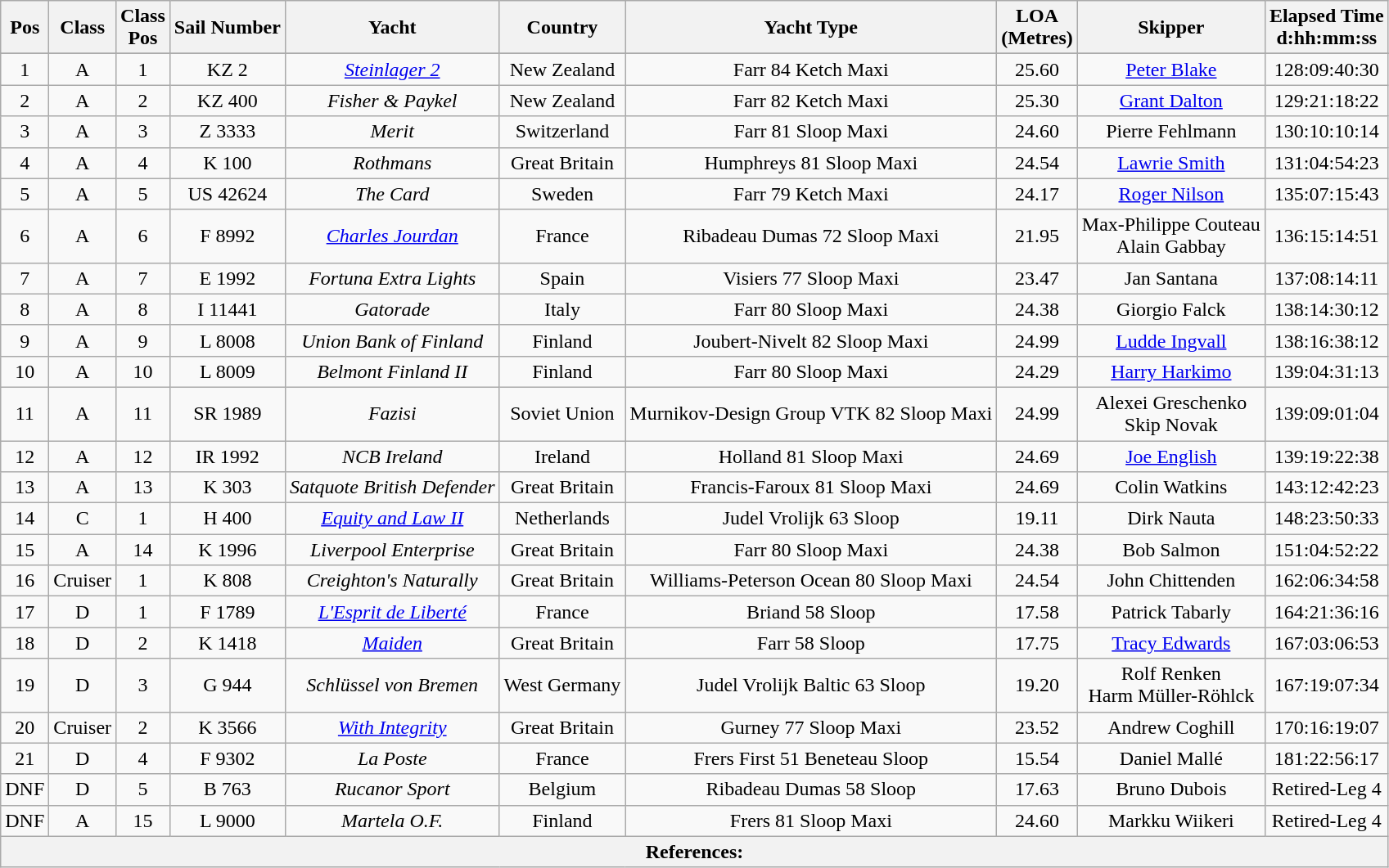<table class="wikitable sortable" style="text-align: center;" "font-size: 100%;">
<tr>
<th>Pos</th>
<th>Class</th>
<th>Class <br>Pos</th>
<th>Sail Number</th>
<th>Yacht</th>
<th>Country</th>
<th>Yacht Type</th>
<th>LOA<br>(Metres)</th>
<th>Skipper</th>
<th>Elapsed Time<br>d:hh:mm:ss</th>
</tr>
<tr style="font-weight:bold">
</tr>
<tr>
<td>1</td>
<td>A</td>
<td>1</td>
<td>KZ 2</td>
<td><em><a href='#'>Steinlager 2</a></em></td>
<td> New Zealand</td>
<td>Farr 84 Ketch Maxi</td>
<td>25.60</td>
<td><a href='#'>Peter Blake</a></td>
<td>128:09:40:30</td>
</tr>
<tr>
<td>2</td>
<td>A</td>
<td>2</td>
<td>KZ 400</td>
<td><em>Fisher & Paykel</em></td>
<td> New Zealand</td>
<td>Farr 82 Ketch Maxi</td>
<td>25.30</td>
<td><a href='#'>Grant Dalton</a></td>
<td>129:21:18:22</td>
</tr>
<tr>
<td>3</td>
<td>A</td>
<td>3</td>
<td>Z 3333</td>
<td><em>Merit</em></td>
<td> Switzerland</td>
<td>Farr 81 Sloop Maxi</td>
<td>24.60</td>
<td>Pierre Fehlmann</td>
<td>130:10:10:14</td>
</tr>
<tr>
<td>4</td>
<td>A</td>
<td>4</td>
<td>K 100</td>
<td><em>Rothmans</em></td>
<td> Great Britain</td>
<td>Humphreys 81 Sloop Maxi</td>
<td>24.54</td>
<td><a href='#'>Lawrie Smith</a></td>
<td>131:04:54:23</td>
</tr>
<tr>
<td>5</td>
<td>A</td>
<td>5</td>
<td>US 42624</td>
<td><em>The Card</em></td>
<td> Sweden</td>
<td>Farr 79 Ketch Maxi</td>
<td>24.17</td>
<td><a href='#'>Roger Nilson</a></td>
<td>135:07:15:43</td>
</tr>
<tr>
<td>6</td>
<td>A</td>
<td>6</td>
<td>F 8992</td>
<td><em><a href='#'>Charles Jourdan</a></em></td>
<td> France</td>
<td>Ribadeau Dumas 72 Sloop Maxi</td>
<td>21.95</td>
<td>Max-Philippe Couteau <br> Alain Gabbay</td>
<td>136:15:14:51</td>
</tr>
<tr>
<td>7</td>
<td>A</td>
<td>7</td>
<td>E 1992</td>
<td><em>Fortuna Extra Lights</em></td>
<td> Spain</td>
<td>Visiers 77 Sloop Maxi</td>
<td>23.47</td>
<td>Jan Santana</td>
<td>137:08:14:11</td>
</tr>
<tr>
<td>8</td>
<td>A</td>
<td>8</td>
<td>I 11441</td>
<td><em>Gatorade</em></td>
<td> Italy</td>
<td>Farr 80 Sloop Maxi</td>
<td>24.38</td>
<td>Giorgio Falck</td>
<td>138:14:30:12</td>
</tr>
<tr>
<td>9</td>
<td>A</td>
<td>9</td>
<td>L 8008</td>
<td><em>Union Bank of Finland</em></td>
<td> Finland</td>
<td>Joubert-Nivelt 82 Sloop Maxi</td>
<td>24.99</td>
<td><a href='#'>Ludde Ingvall</a></td>
<td>138:16:38:12</td>
</tr>
<tr>
<td>10</td>
<td>A</td>
<td>10</td>
<td>L 8009</td>
<td><em>Belmont Finland II</em></td>
<td> Finland</td>
<td>Farr 80 Sloop Maxi</td>
<td>24.29</td>
<td><a href='#'>Harry Harkimo</a></td>
<td>139:04:31:13</td>
</tr>
<tr>
<td>11</td>
<td>A</td>
<td>11</td>
<td>SR 1989</td>
<td><em>Fazisi</em></td>
<td> Soviet Union</td>
<td>Murnikov-Design Group VTK 82 Sloop Maxi</td>
<td>24.99</td>
<td>Alexei Greschenko <br> Skip Novak</td>
<td>139:09:01:04</td>
</tr>
<tr>
<td>12</td>
<td>A</td>
<td>12</td>
<td>IR 1992</td>
<td><em>NCB Ireland</em></td>
<td> Ireland</td>
<td>Holland 81 Sloop Maxi</td>
<td>24.69</td>
<td><a href='#'>Joe English</a></td>
<td>139:19:22:38</td>
</tr>
<tr>
<td>13</td>
<td>A</td>
<td>13</td>
<td>K 303</td>
<td><em>Satquote British Defender</em></td>
<td> Great Britain</td>
<td>Francis-Faroux 81 Sloop Maxi</td>
<td>24.69</td>
<td>Colin Watkins</td>
<td>143:12:42:23</td>
</tr>
<tr>
<td>14</td>
<td>C</td>
<td>1</td>
<td>H 400</td>
<td><em><a href='#'>Equity and Law II</a></em></td>
<td> Netherlands</td>
<td>Judel Vrolijk 63 Sloop</td>
<td>19.11</td>
<td>Dirk Nauta</td>
<td>148:23:50:33</td>
</tr>
<tr>
<td>15</td>
<td>A</td>
<td>14</td>
<td>K 1996</td>
<td><em>Liverpool Enterprise</em></td>
<td> Great Britain</td>
<td>Farr 80 Sloop Maxi</td>
<td>24.38</td>
<td>Bob Salmon</td>
<td>151:04:52:22</td>
</tr>
<tr>
<td>16</td>
<td>Cruiser</td>
<td>1</td>
<td>K 808</td>
<td><em>Creighton's Naturally</em></td>
<td> Great Britain</td>
<td>Williams-Peterson Ocean 80 Sloop Maxi</td>
<td>24.54</td>
<td>John Chittenden</td>
<td>162:06:34:58</td>
</tr>
<tr>
<td>17</td>
<td>D</td>
<td>1</td>
<td>F 1789</td>
<td><em><a href='#'>L'Esprit de Liberté</a></em></td>
<td> France</td>
<td>Briand 58 Sloop</td>
<td>17.58</td>
<td>Patrick Tabarly</td>
<td>164:21:36:16</td>
</tr>
<tr>
<td>18</td>
<td>D</td>
<td>2</td>
<td>K 1418</td>
<td><em><a href='#'>Maiden</a></em></td>
<td> Great Britain</td>
<td>Farr 58 Sloop</td>
<td>17.75</td>
<td><a href='#'>Tracy Edwards</a></td>
<td>167:03:06:53</td>
</tr>
<tr>
<td>19</td>
<td>D</td>
<td>3</td>
<td>G 944</td>
<td><em>Schlüssel von Bremen</em></td>
<td> West Germany</td>
<td>Judel Vrolijk Baltic 63 Sloop</td>
<td>19.20</td>
<td>Rolf Renken <br> Harm Müller-Röhlck</td>
<td>167:19:07:34</td>
</tr>
<tr>
<td>20</td>
<td>Cruiser</td>
<td>2</td>
<td>K 3566</td>
<td><em><a href='#'>With Integrity</a></em></td>
<td> Great Britain</td>
<td>Gurney 77 Sloop Maxi</td>
<td>23.52</td>
<td>Andrew Coghill</td>
<td>170:16:19:07</td>
</tr>
<tr>
<td>21</td>
<td>D</td>
<td>4</td>
<td>F 9302</td>
<td><em>La Poste</em></td>
<td> France</td>
<td>Frers First 51 Beneteau Sloop</td>
<td>15.54</td>
<td>Daniel Mallé</td>
<td>181:22:56:17</td>
</tr>
<tr>
<td>DNF</td>
<td>D</td>
<td>5</td>
<td>B 763</td>
<td><em>Rucanor Sport</em></td>
<td> Belgium</td>
<td>Ribadeau Dumas 58 Sloop</td>
<td>17.63</td>
<td>Bruno Dubois</td>
<td>Retired-Leg 4</td>
</tr>
<tr>
<td>DNF</td>
<td>A</td>
<td>15</td>
<td>L 9000</td>
<td><em>Martela O.F.</em></td>
<td> Finland</td>
<td>Frers 81 Sloop Maxi</td>
<td>24.60</td>
<td>Markku Wiikeri</td>
<td>Retired-Leg 4</td>
</tr>
<tr>
<th colspan=10>References:</th>
</tr>
</table>
